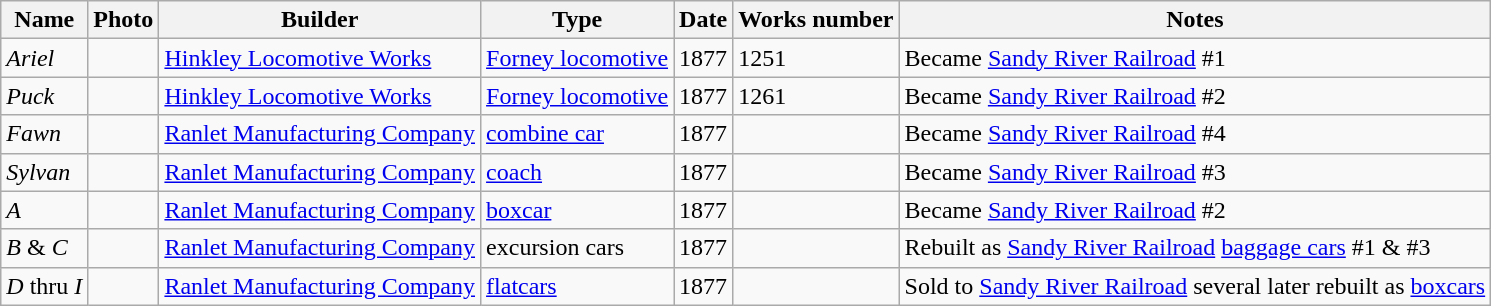<table class="wikitable">
<tr>
<th>Name</th>
<th>Photo</th>
<th>Builder</th>
<th>Type</th>
<th>Date</th>
<th>Works number</th>
<th>Notes</th>
</tr>
<tr>
<td><em>Ariel</em></td>
<td></td>
<td><a href='#'>Hinkley Locomotive Works</a></td>
<td> <a href='#'>Forney locomotive</a></td>
<td>1877</td>
<td>1251</td>
<td>Became <a href='#'>Sandy River Railroad</a> #1</td>
</tr>
<tr>
<td><em>Puck</em></td>
<td></td>
<td><a href='#'>Hinkley Locomotive Works</a></td>
<td> <a href='#'>Forney locomotive</a></td>
<td>1877</td>
<td>1261</td>
<td>Became <a href='#'>Sandy River Railroad</a> #2</td>
</tr>
<tr>
<td><em>Fawn</em></td>
<td></td>
<td><a href='#'>Ranlet Manufacturing Company</a></td>
<td><a href='#'>combine car</a></td>
<td>1877</td>
<td></td>
<td>Became <a href='#'>Sandy River Railroad</a> #4</td>
</tr>
<tr>
<td><em>Sylvan</em></td>
<td></td>
<td><a href='#'>Ranlet Manufacturing Company</a></td>
<td><a href='#'>coach</a></td>
<td>1877</td>
<td></td>
<td>Became <a href='#'>Sandy River Railroad</a> #3</td>
</tr>
<tr>
<td><em>A</em></td>
<td></td>
<td><a href='#'>Ranlet Manufacturing Company</a></td>
<td><a href='#'>boxcar</a></td>
<td>1877</td>
<td></td>
<td>Became <a href='#'>Sandy River Railroad</a> #2</td>
</tr>
<tr>
<td><em>B</em> & <em>C</em></td>
<td></td>
<td><a href='#'>Ranlet Manufacturing Company</a></td>
<td>excursion cars</td>
<td>1877</td>
<td></td>
<td>Rebuilt as <a href='#'>Sandy River Railroad</a> <a href='#'>baggage cars</a> #1 & #3</td>
</tr>
<tr>
<td><em>D</em> thru <em>I</em></td>
<td></td>
<td><a href='#'>Ranlet Manufacturing Company</a></td>
<td><a href='#'>flatcars</a></td>
<td>1877</td>
<td></td>
<td>Sold to <a href='#'>Sandy River Railroad</a> several later rebuilt as <a href='#'>boxcars</a></td>
</tr>
</table>
